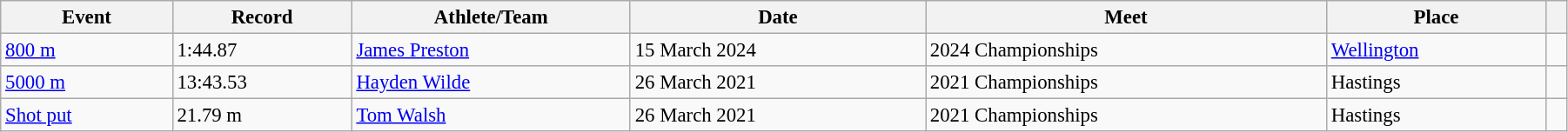<table class="wikitable" style="font-size:95%; width: 95%;">
<tr>
<th>Event</th>
<th>Record</th>
<th>Athlete/Team</th>
<th>Date</th>
<th>Meet</th>
<th>Place</th>
<th></th>
</tr>
<tr>
<td><a href='#'>800 m</a></td>
<td>1:44.87</td>
<td><a href='#'>James Preston</a></td>
<td>15 March 2024</td>
<td>2024 Championships</td>
<td><a href='#'>Wellington</a></td>
<td></td>
</tr>
<tr>
<td><a href='#'>5000 m</a></td>
<td>13:43.53</td>
<td><a href='#'>Hayden Wilde</a></td>
<td>26 March 2021</td>
<td>2021 Championships</td>
<td>Hastings</td>
<td></td>
</tr>
<tr>
<td><a href='#'>Shot put</a></td>
<td>21.79 m</td>
<td><a href='#'>Tom Walsh</a></td>
<td>26 March 2021</td>
<td>2021 Championships</td>
<td>Hastings</td>
<td></td>
</tr>
</table>
